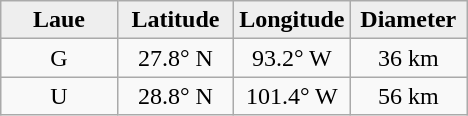<table class="wikitable">
<tr>
<th width="25%" style="background:#eeeeee;">Laue</th>
<th width="25%" style="background:#eeeeee;">Latitude</th>
<th width="25%" style="background:#eeeeee;">Longitude</th>
<th width="25%" style="background:#eeeeee;">Diameter</th>
</tr>
<tr>
<td align="center">G</td>
<td align="center">27.8° N</td>
<td align="center">93.2° W</td>
<td align="center">36 km</td>
</tr>
<tr>
<td align="center">U</td>
<td align="center">28.8° N</td>
<td align="center">101.4° W</td>
<td align="center">56 km</td>
</tr>
</table>
